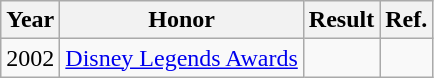<table class="wikitable plainrowheaders" style="text-align:center;">
<tr>
<th>Year</th>
<th>Honor</th>
<th>Result</th>
<th>Ref.</th>
</tr>
<tr>
<td>2002</td>
<td><a href='#'>Disney Legends Awards</a></td>
<td></td>
<td></td>
</tr>
</table>
